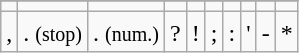<table class="wikitable" style="line-height: 1.2">
<tr align=center>
</tr>
<tr align=center>
<td></td>
<td></td>
<td></td>
<td></td>
<td></td>
<td></td>
<td></td>
<td></td>
<td></td>
<td></td>
</tr>
<tr align=center>
<td>,</td>
<td>. <small>(stop)</small></td>
<td>. <small>(num.)</small></td>
<td>?</td>
<td>!</td>
<td>;</td>
<td>:</td>
<td>'</td>
<td>-</td>
<td>*</td>
</tr>
</table>
